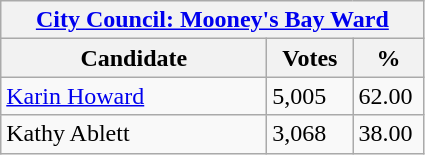<table class="wikitable">
<tr>
<th colspan="3"><a href='#'>City Council: Mooney's Bay Ward</a></th>
</tr>
<tr>
<th style="width: 170px">Candidate</th>
<th style="width: 50px">Votes</th>
<th style="width: 40px">%</th>
</tr>
<tr>
<td><a href='#'>Karin Howard</a></td>
<td>5,005</td>
<td>62.00</td>
</tr>
<tr>
<td>Kathy Ablett</td>
<td>3,068</td>
<td>38.00</td>
</tr>
</table>
